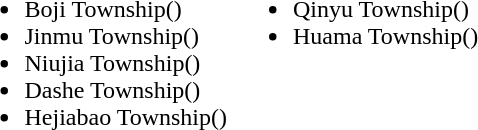<table>
<tr>
<td valign="top"><br><ul><li>Boji Township()</li><li>Jinmu Township()</li><li>Niujia Township()</li><li>Dashe Township()</li><li>Hejiabao Township()</li></ul></td>
<td valign="top"><br><ul><li>Qinyu Township()</li><li>Huama Township()</li></ul></td>
</tr>
</table>
